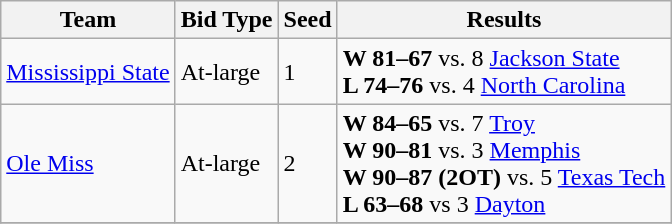<table class="wikitable">
<tr>
<th align="center">Team</th>
<th align="center">Bid Type</th>
<th align="center">Seed</th>
<th align="center">Results</th>
</tr>
<tr>
<td><a href='#'>Mississippi State</a></td>
<td>At-large</td>
<td>1</td>
<td><strong>W 81–67</strong> vs. 8 <a href='#'>Jackson State</a><br><strong>L 74–76</strong> vs. 4 <a href='#'>North Carolina</a></td>
</tr>
<tr>
<td><a href='#'>Ole Miss</a></td>
<td>At-large</td>
<td>2</td>
<td><strong>W 84–65</strong> vs. 7 <a href='#'>Troy</a><br><strong>W 90–81</strong> vs. 3 <a href='#'>Memphis</a><br><strong>W 90–87 (2OT)</strong> vs. 5 <a href='#'>Texas Tech</a><br><strong>L 63–68</strong> vs 3 <a href='#'>Dayton</a></td>
</tr>
<tr>
</tr>
</table>
